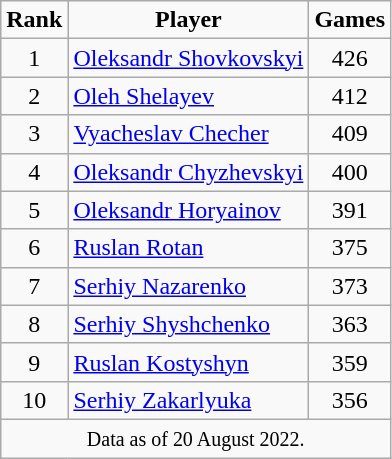<table class="wikitable" style="text-align:center;">
<tr>
<td align="center"><strong>Rank</strong></td>
<td align="center"><strong>Player</strong></td>
<td align="center"><strong>Games</strong></td>
</tr>
<tr>
<td>1</td>
<td style="text-align:left;"> <a href='#'>Oleksandr Shovkovskyi</a></td>
<td align="center">426</td>
</tr>
<tr>
<td>2</td>
<td style="text-align:left;"> <a href='#'>Oleh Shelayev</a></td>
<td align="center">412</td>
</tr>
<tr>
<td>3</td>
<td style="text-align:left;"> <a href='#'>Vyacheslav Checher</a></td>
<td align="center">409</td>
</tr>
<tr>
<td>4</td>
<td style="text-align:left;"> <a href='#'>Oleksandr Chyzhevskyi</a></td>
<td align="center">400</td>
</tr>
<tr>
<td>5</td>
<td style="text-align:left;"> <a href='#'>Oleksandr Horyainov</a></td>
<td align="center">391</td>
</tr>
<tr>
<td>6</td>
<td style="text-align:left;"> <a href='#'>Ruslan Rotan</a></td>
<td align="center">375</td>
</tr>
<tr>
<td>7</td>
<td style="text-align:left;"> <a href='#'>Serhiy Nazarenko</a></td>
<td align="center">373</td>
</tr>
<tr>
<td>8</td>
<td style="text-align:left;"> <a href='#'>Serhiy Shyshchenko</a></td>
<td align="center">363</td>
</tr>
<tr>
<td>9</td>
<td style="text-align:left;"> <a href='#'>Ruslan Kostyshyn</a></td>
<td align="center">359</td>
</tr>
<tr>
<td>10</td>
<td style="text-align:left;"> <a href='#'>Serhiy Zakarlyuka</a></td>
<td align="center">356</td>
</tr>
<tr>
<td colspan="3"><small>Data as of 20 August 2022.</small></td>
</tr>
</table>
